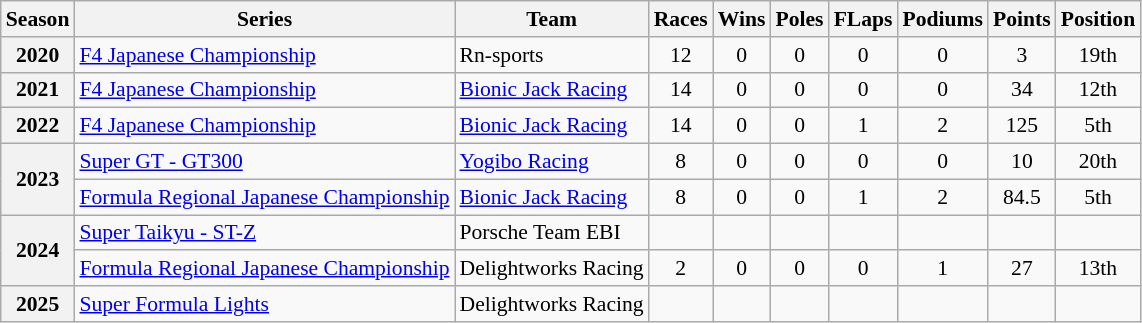<table class="wikitable" style="font-size: 90%; text-align:center">
<tr>
<th>Season</th>
<th>Series</th>
<th>Team</th>
<th>Races</th>
<th>Wins</th>
<th>Poles</th>
<th>FLaps</th>
<th>Podiums</th>
<th>Points</th>
<th>Position</th>
</tr>
<tr>
<th>2020</th>
<td align=left><a href='#'>F4 Japanese Championship</a></td>
<td align=left>Rn-sports</td>
<td>12</td>
<td>0</td>
<td>0</td>
<td>0</td>
<td>0</td>
<td>3</td>
<td>19th</td>
</tr>
<tr>
<th>2021</th>
<td align=left><a href='#'>F4 Japanese Championship</a></td>
<td align=left><a href='#'>Bionic Jack Racing</a></td>
<td>14</td>
<td>0</td>
<td>0</td>
<td>0</td>
<td>0</td>
<td>34</td>
<td>12th</td>
</tr>
<tr>
<th>2022</th>
<td align=left><a href='#'>F4 Japanese Championship</a></td>
<td align=left><a href='#'>Bionic Jack Racing</a></td>
<td>14</td>
<td>0</td>
<td>0</td>
<td>1</td>
<td>2</td>
<td>125</td>
<td>5th</td>
</tr>
<tr>
<th rowspan="2">2023</th>
<td align=left><a href='#'>Super GT - GT300</a></td>
<td align=left><a href='#'>Yogibo Racing</a></td>
<td>8</td>
<td>0</td>
<td>0</td>
<td>0</td>
<td>0</td>
<td>10</td>
<td>20th</td>
</tr>
<tr>
<td align=left><a href='#'>Formula Regional Japanese Championship</a></td>
<td align=left><a href='#'>Bionic Jack Racing</a></td>
<td>8</td>
<td>0</td>
<td>0</td>
<td>1</td>
<td>2</td>
<td>84.5</td>
<td>5th</td>
</tr>
<tr>
<th rowspan="2">2024</th>
<td align=left><a href='#'>Super Taikyu - ST-Z</a></td>
<td align=left>Porsche Team EBI</td>
<td></td>
<td></td>
<td></td>
<td></td>
<td></td>
<td></td>
<td></td>
</tr>
<tr>
<td align=left><a href='#'>Formula Regional Japanese Championship</a></td>
<td align=left>Delightworks Racing</td>
<td>2</td>
<td>0</td>
<td>0</td>
<td>0</td>
<td>1</td>
<td>27</td>
<td>13th</td>
</tr>
<tr>
<th>2025</th>
<td align="left"><a href='#'>Super Formula Lights</a></td>
<td align="left">Delightworks Racing</td>
<td></td>
<td></td>
<td></td>
<td></td>
<td></td>
<td></td>
<td></td>
</tr>
</table>
